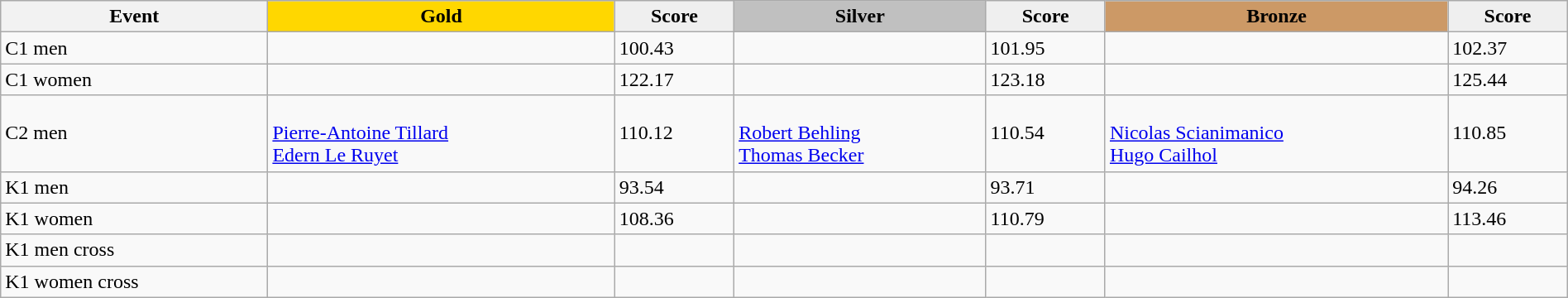<table class="wikitable" width=100%>
<tr>
<th>Event</th>
<td align=center bgcolor="gold"><strong>Gold</strong></td>
<td align=center bgcolor="EFEFEF"><strong>Score</strong></td>
<td align=center bgcolor="silver"><strong>Silver</strong></td>
<td align=center bgcolor="EFEFEF"><strong>Score</strong></td>
<td align=center bgcolor="CC9966"><strong>Bronze</strong></td>
<td align=center bgcolor="EFEFEF"><strong>Score</strong></td>
</tr>
<tr>
<td>C1 men</td>
<td></td>
<td>100.43</td>
<td></td>
<td>101.95</td>
<td></td>
<td>102.37</td>
</tr>
<tr>
<td>C1 women</td>
<td></td>
<td>122.17</td>
<td></td>
<td>123.18</td>
<td></td>
<td>125.44</td>
</tr>
<tr>
<td>C2 men</td>
<td><br><a href='#'>Pierre-Antoine Tillard</a><br><a href='#'>Edern Le Ruyet</a></td>
<td>110.12</td>
<td><br><a href='#'>Robert Behling</a><br><a href='#'>Thomas Becker</a></td>
<td>110.54</td>
<td><br><a href='#'>Nicolas Scianimanico</a><br><a href='#'>Hugo Cailhol</a></td>
<td>110.85</td>
</tr>
<tr>
<td>K1 men</td>
<td></td>
<td>93.54</td>
<td></td>
<td>93.71</td>
<td></td>
<td>94.26</td>
</tr>
<tr>
<td>K1 women</td>
<td></td>
<td>108.36</td>
<td></td>
<td>110.79</td>
<td></td>
<td>113.46</td>
</tr>
<tr>
<td>K1 men cross</td>
<td></td>
<td></td>
<td></td>
<td></td>
<td></td>
<td></td>
</tr>
<tr>
<td>K1 women cross</td>
<td></td>
<td></td>
<td></td>
<td></td>
<td></td>
<td></td>
</tr>
</table>
